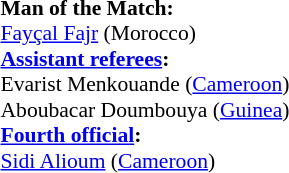<table width=50% style="font-size:90%">
<tr>
<td><br><strong>Man of the Match:</strong>
<br><a href='#'>Fayçal Fajr</a> (Morocco)<br><strong><a href='#'>Assistant referees</a>:</strong>
<br>Evarist Menkouande (<a href='#'>Cameroon</a>)
<br>Aboubacar Doumbouya (<a href='#'>Guinea</a>)
<br><strong><a href='#'>Fourth official</a>:</strong>
<br><a href='#'>Sidi Alioum</a> (<a href='#'>Cameroon</a>)</td>
</tr>
</table>
